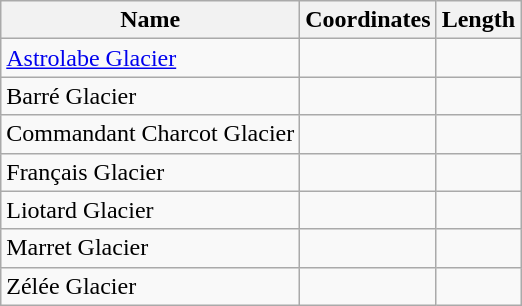<table class="wikitable sortable">
<tr>
<th>Name</th>
<th>Coordinates</th>
<th>Length</th>
</tr>
<tr>
<td><a href='#'>Astrolabe Glacier</a></td>
<td></td>
<td></td>
</tr>
<tr>
<td>Barré Glacier</td>
<td></td>
<td></td>
</tr>
<tr>
<td>Commandant Charcot Glacier</td>
<td></td>
<td></td>
</tr>
<tr>
<td>Français Glacier</td>
<td></td>
<td></td>
</tr>
<tr>
<td>Liotard Glacier</td>
<td></td>
<td></td>
</tr>
<tr |}>
<td>Marret Glacier</td>
<td></td>
<td></td>
</tr>
<tr>
<td>Zélée Glacier</td>
<td></td>
<td></td>
</tr>
</table>
